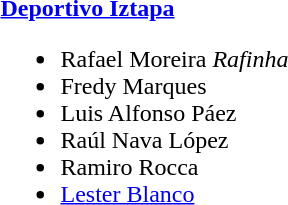<table>
<tr>
<td><strong><a href='#'>Deportivo Iztapa</a></strong><br><ul><li> Rafael Moreira <em>Rafinha</em></li><li> Fredy Marques </li><li> Luis Alfonso Páez </li><li>  Raúl Nava López</li><li>  Ramiro Rocca</li><li> <a href='#'>Lester Blanco</a></li></ul></td>
</tr>
</table>
